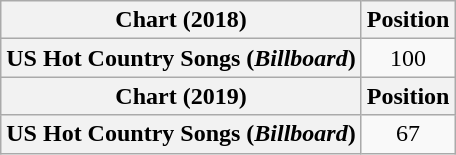<table class="wikitable plainrowheaders" style="text-align:center">
<tr>
<th>Chart (2018)</th>
<th>Position</th>
</tr>
<tr>
<th scope="row">US Hot Country Songs (<em>Billboard</em>)</th>
<td>100</td>
</tr>
<tr>
<th>Chart (2019)</th>
<th>Position</th>
</tr>
<tr>
<th scope="row">US Hot Country Songs (<em>Billboard</em>)</th>
<td>67</td>
</tr>
</table>
